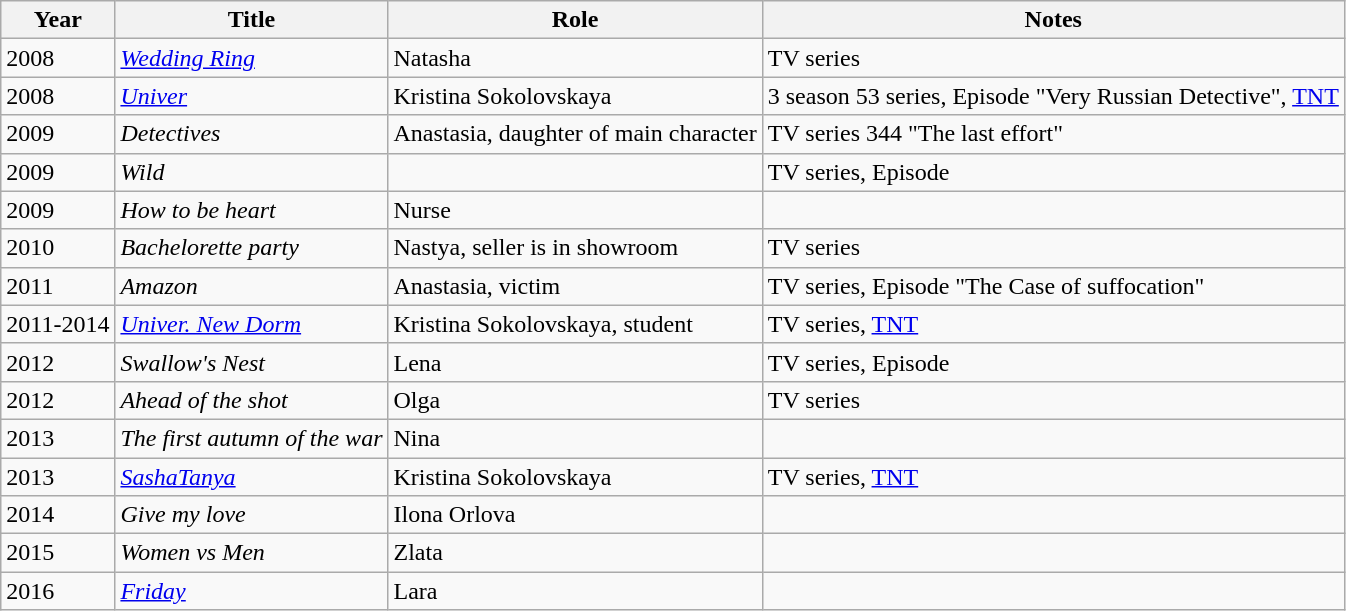<table class="wikitable sortable">
<tr>
<th>Year</th>
<th>Title</th>
<th>Role</th>
<th>Notes</th>
</tr>
<tr>
<td>2008</td>
<td><em><a href='#'>Wedding Ring</a></em></td>
<td>Natasha</td>
<td>TV series</td>
</tr>
<tr>
<td>2008</td>
<td><em><a href='#'>Univer</a></em></td>
<td>Kristina Sokolovskaya</td>
<td>3 season 53 series, Episode "Very Russian Detective", <a href='#'>TNT</a></td>
</tr>
<tr>
<td>2009</td>
<td><em>Detectives</em></td>
<td>Anastasia, daughter of main character</td>
<td>TV series 344 "The last effort"</td>
</tr>
<tr>
<td>2009</td>
<td><em>Wild</em></td>
<td></td>
<td>TV series, Episode</td>
</tr>
<tr>
<td>2009</td>
<td><em>How to be heart</em></td>
<td>Nurse</td>
<td></td>
</tr>
<tr>
<td>2010</td>
<td><em>Bachelorette party</em></td>
<td>Nastya, seller is in showroom</td>
<td>TV series</td>
</tr>
<tr>
<td>2011</td>
<td><em>Amazon</em></td>
<td>Anastasia, victim</td>
<td>TV series, Episode "The Case of suffocation"</td>
</tr>
<tr>
<td>2011-2014</td>
<td><em><a href='#'>Univer. New Dorm</a></em></td>
<td>Kristina Sokolovskaya, student</td>
<td>TV series, <a href='#'>TNT</a></td>
</tr>
<tr>
<td>2012</td>
<td><em>Swallow's Nest</em></td>
<td>Lena</td>
<td>TV series, Episode</td>
</tr>
<tr>
<td>2012</td>
<td><em>Ahead of the shot</em></td>
<td>Olga</td>
<td>TV series</td>
</tr>
<tr>
<td>2013</td>
<td><em>The first autumn of the war</em></td>
<td>Nina</td>
<td></td>
</tr>
<tr>
<td>2013</td>
<td><em><a href='#'>SashaTanya</a></em></td>
<td>Kristina Sokolovskaya</td>
<td>TV series, <a href='#'>TNT</a></td>
</tr>
<tr>
<td>2014</td>
<td><em>Give my love</em></td>
<td>Ilona Orlova</td>
<td></td>
</tr>
<tr>
<td>2015</td>
<td><em>Women vs Men</em></td>
<td>Zlata</td>
<td></td>
</tr>
<tr>
<td>2016</td>
<td><em><a href='#'>Friday</a></em></td>
<td>Lara</td>
<td></td>
</tr>
</table>
